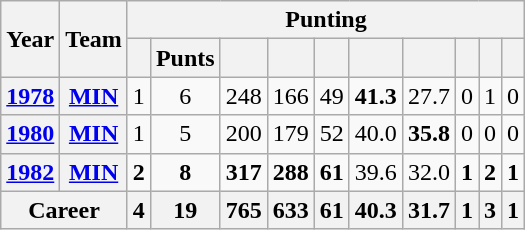<table class=wikitable style="text-align:center;">
<tr>
<th rowspan="2">Year</th>
<th rowspan="2">Team</th>
<th colspan="10">Punting</th>
</tr>
<tr>
<th></th>
<th>Punts</th>
<th></th>
<th></th>
<th></th>
<th></th>
<th></th>
<th></th>
<th></th>
<th></th>
</tr>
<tr>
<th><a href='#'>1978</a></th>
<th><a href='#'>MIN</a></th>
<td>1</td>
<td>6</td>
<td>248</td>
<td>166</td>
<td>49</td>
<td><strong>41.3</strong></td>
<td>27.7</td>
<td>0</td>
<td>1</td>
<td>0</td>
</tr>
<tr>
<th><a href='#'>1980</a></th>
<th><a href='#'>MIN</a></th>
<td>1</td>
<td>5</td>
<td>200</td>
<td>179</td>
<td>52</td>
<td>40.0</td>
<td><strong>35.8</strong></td>
<td>0</td>
<td>0</td>
<td>0</td>
</tr>
<tr>
<th><a href='#'>1982</a></th>
<th><a href='#'>MIN</a></th>
<td><strong>2</strong></td>
<td><strong>8</strong></td>
<td><strong>317</strong></td>
<td><strong>288</strong></td>
<td><strong>61</strong></td>
<td>39.6</td>
<td>32.0</td>
<td><strong>1</strong></td>
<td><strong>2</strong></td>
<td><strong>1</strong></td>
</tr>
<tr>
<th colspan="2">Career</th>
<th>4</th>
<th>19</th>
<th>765</th>
<th>633</th>
<th>61</th>
<th>40.3</th>
<th>31.7</th>
<th>1</th>
<th>3</th>
<th>1</th>
</tr>
</table>
